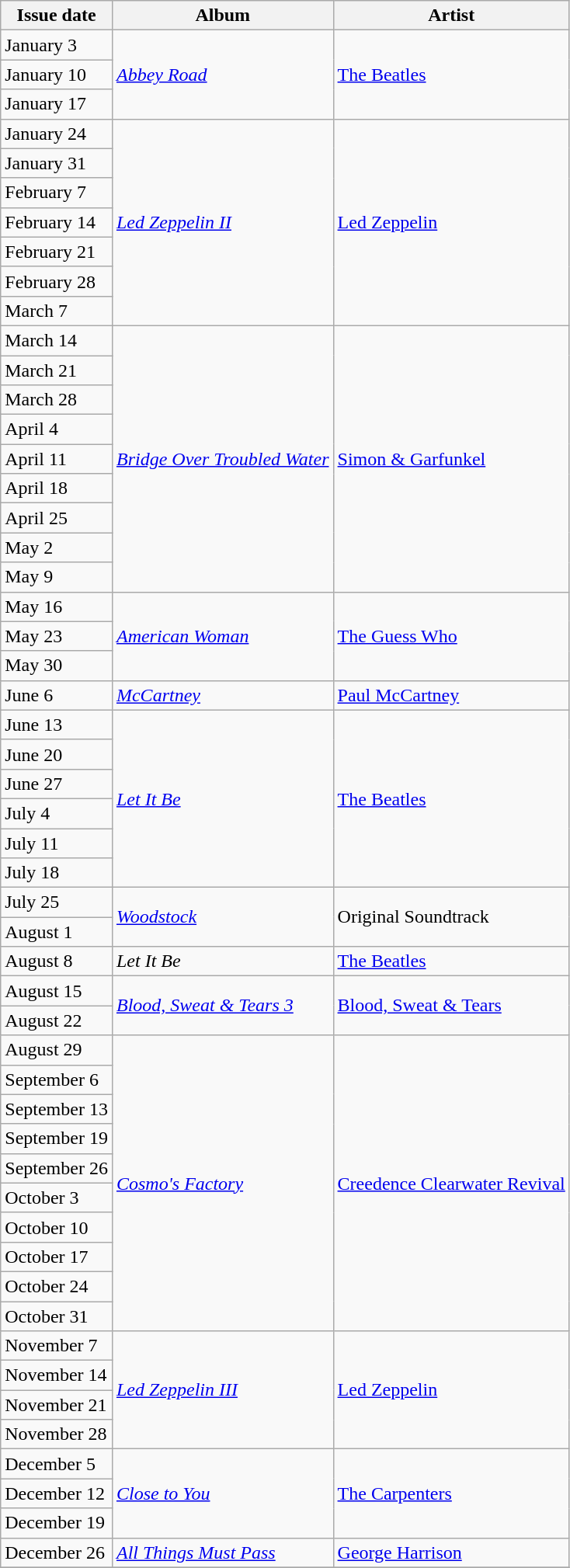<table class="wikitable sortable">
<tr>
<th>Issue date</th>
<th>Album</th>
<th>Artist</th>
</tr>
<tr>
<td>January 3</td>
<td rowspan="3"><em><a href='#'>Abbey Road</a></em></td>
<td rowspan="3"><a href='#'>The Beatles</a></td>
</tr>
<tr>
<td>January 10</td>
</tr>
<tr>
<td>January 17</td>
</tr>
<tr>
<td>January 24</td>
<td rowspan="7"><em><a href='#'>Led Zeppelin II</a></em></td>
<td rowspan="7"><a href='#'>Led Zeppelin</a></td>
</tr>
<tr>
<td>January 31</td>
</tr>
<tr>
<td>February 7</td>
</tr>
<tr>
<td>February 14</td>
</tr>
<tr>
<td>February 21</td>
</tr>
<tr>
<td>February 28</td>
</tr>
<tr>
<td>March 7</td>
</tr>
<tr>
<td>March 14</td>
<td rowspan="9"><em><a href='#'>Bridge Over Troubled Water</a></em></td>
<td rowspan="9"><a href='#'>Simon & Garfunkel</a></td>
</tr>
<tr>
<td>March 21</td>
</tr>
<tr>
<td>March 28</td>
</tr>
<tr>
<td>April 4</td>
</tr>
<tr>
<td>April 11</td>
</tr>
<tr>
<td>April 18</td>
</tr>
<tr>
<td>April 25</td>
</tr>
<tr>
<td>May 2</td>
</tr>
<tr>
<td>May 9</td>
</tr>
<tr>
<td>May 16</td>
<td rowspan="3"><em><a href='#'>American Woman</a></em></td>
<td rowspan="3"><a href='#'>The Guess Who</a></td>
</tr>
<tr>
<td>May 23</td>
</tr>
<tr>
<td>May 30</td>
</tr>
<tr>
<td>June 6</td>
<td><em><a href='#'>McCartney</a></em></td>
<td><a href='#'>Paul McCartney</a></td>
</tr>
<tr>
<td>June 13</td>
<td rowspan="6"><em><a href='#'>Let It Be</a></em></td>
<td rowspan="6"><a href='#'>The Beatles</a></td>
</tr>
<tr>
<td>June 20</td>
</tr>
<tr>
<td>June 27</td>
</tr>
<tr>
<td>July 4</td>
</tr>
<tr>
<td>July 11</td>
</tr>
<tr>
<td>July 18</td>
</tr>
<tr>
<td>July 25</td>
<td rowspan="2"><em><a href='#'>Woodstock</a></em></td>
<td rowspan="2">Original Soundtrack</td>
</tr>
<tr>
<td>August 1</td>
</tr>
<tr>
<td>August 8</td>
<td><em>Let It Be</em></td>
<td><a href='#'>The Beatles</a></td>
</tr>
<tr>
<td>August 15</td>
<td rowspan="2"><em><a href='#'>Blood, Sweat & Tears 3</a></em></td>
<td rowspan="2"><a href='#'>Blood, Sweat & Tears</a></td>
</tr>
<tr>
<td>August 22</td>
</tr>
<tr>
<td>August 29</td>
<td rowspan="10"><em><a href='#'>Cosmo's Factory</a></em></td>
<td rowspan="10"><a href='#'>Creedence Clearwater Revival</a></td>
</tr>
<tr>
<td>September 6</td>
</tr>
<tr>
<td>September 13</td>
</tr>
<tr>
<td>September 19</td>
</tr>
<tr>
<td>September 26</td>
</tr>
<tr>
<td>October 3</td>
</tr>
<tr>
<td>October 10</td>
</tr>
<tr>
<td>October 17</td>
</tr>
<tr>
<td>October 24</td>
</tr>
<tr>
<td>October 31</td>
</tr>
<tr>
<td>November 7</td>
<td rowspan="4"><em><a href='#'>Led Zeppelin III</a></em></td>
<td rowspan="4"><a href='#'>Led Zeppelin</a></td>
</tr>
<tr>
<td>November 14</td>
</tr>
<tr>
<td>November 21</td>
</tr>
<tr>
<td>November 28</td>
</tr>
<tr>
<td>December 5</td>
<td rowspan="3"><em><a href='#'>Close to You</a></em></td>
<td rowspan="3"><a href='#'>The Carpenters</a></td>
</tr>
<tr>
<td>December 12</td>
</tr>
<tr>
<td>December 19</td>
</tr>
<tr>
<td>December 26</td>
<td><em><a href='#'>All Things Must Pass</a></em></td>
<td><a href='#'>George Harrison</a></td>
</tr>
<tr>
</tr>
</table>
